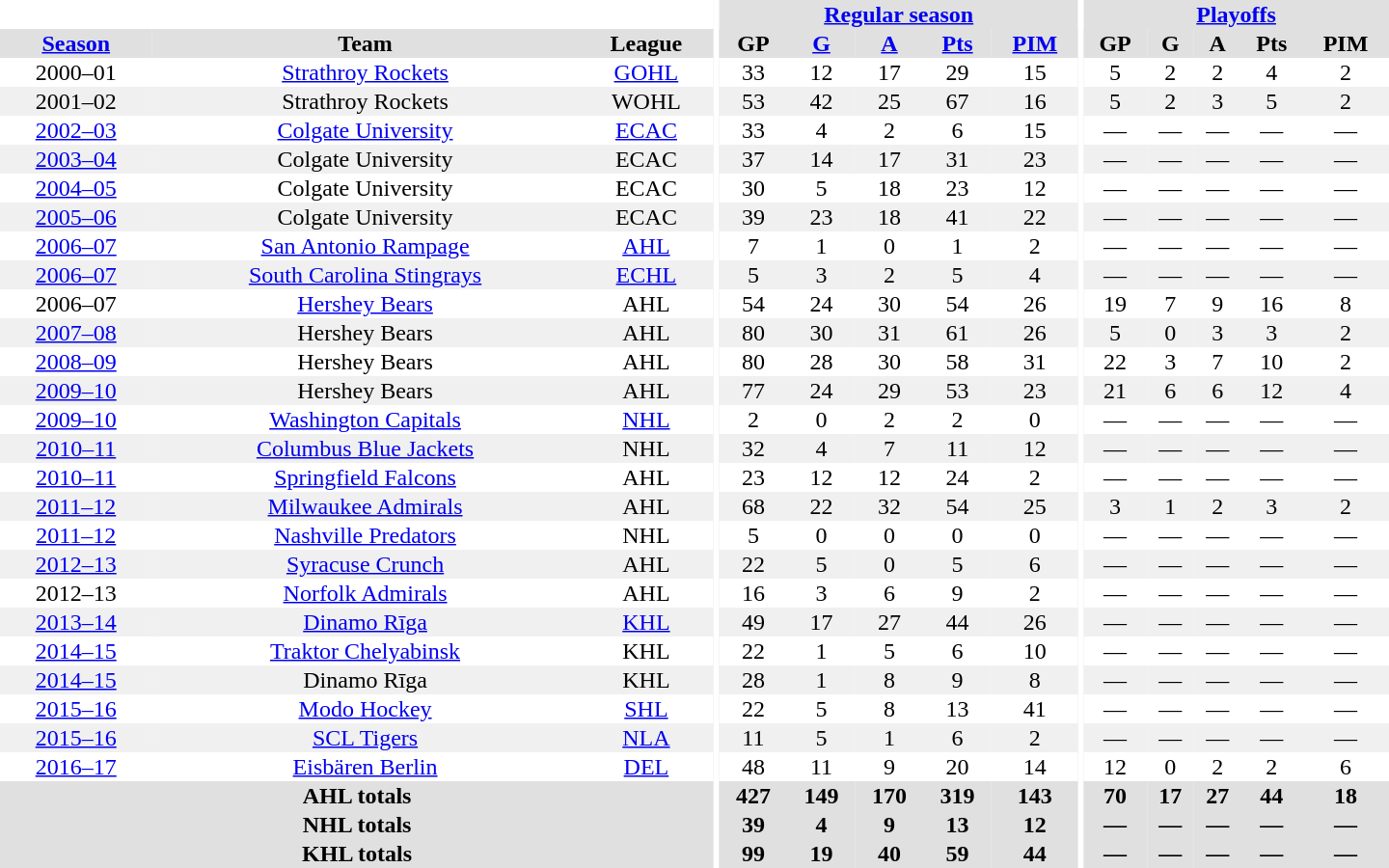<table border="0" cellpadding="1" cellspacing="0" style="text-align:center; width:60em">
<tr bgcolor="#e0e0e0">
<th colspan="3" bgcolor="#ffffff"></th>
<th rowspan="99" bgcolor="#ffffff"></th>
<th colspan="5"><a href='#'>Regular season</a></th>
<th rowspan="99" bgcolor="#ffffff"></th>
<th colspan="5"><a href='#'>Playoffs</a></th>
</tr>
<tr bgcolor="#e0e0e0">
<th><a href='#'>Season</a></th>
<th>Team</th>
<th>League</th>
<th>GP</th>
<th><a href='#'>G</a></th>
<th><a href='#'>A</a></th>
<th><a href='#'>Pts</a></th>
<th><a href='#'>PIM</a></th>
<th>GP</th>
<th>G</th>
<th>A</th>
<th>Pts</th>
<th>PIM</th>
</tr>
<tr>
<td>2000–01</td>
<td><a href='#'>Strathroy Rockets</a></td>
<td><a href='#'>GOHL</a></td>
<td>33</td>
<td>12</td>
<td>17</td>
<td>29</td>
<td>15</td>
<td>5</td>
<td>2</td>
<td>2</td>
<td>4</td>
<td>2</td>
</tr>
<tr bgcolor="#f0f0f0">
<td>2001–02</td>
<td>Strathroy Rockets</td>
<td>WOHL</td>
<td>53</td>
<td>42</td>
<td>25</td>
<td>67</td>
<td>16</td>
<td>5</td>
<td>2</td>
<td>3</td>
<td>5</td>
<td>2</td>
</tr>
<tr>
<td><a href='#'>2002–03</a></td>
<td><a href='#'>Colgate University</a></td>
<td><a href='#'>ECAC</a></td>
<td>33</td>
<td>4</td>
<td>2</td>
<td>6</td>
<td>15</td>
<td>—</td>
<td>—</td>
<td>—</td>
<td>—</td>
<td>—</td>
</tr>
<tr bgcolor="#f0f0f0">
<td><a href='#'>2003–04</a></td>
<td>Colgate University</td>
<td>ECAC</td>
<td>37</td>
<td>14</td>
<td>17</td>
<td>31</td>
<td>23</td>
<td>—</td>
<td>—</td>
<td>—</td>
<td>—</td>
<td>—</td>
</tr>
<tr>
<td><a href='#'>2004–05</a></td>
<td>Colgate University</td>
<td>ECAC</td>
<td>30</td>
<td>5</td>
<td>18</td>
<td>23</td>
<td>12</td>
<td>—</td>
<td>—</td>
<td>—</td>
<td>—</td>
<td>—</td>
</tr>
<tr bgcolor="#f0f0f0">
<td><a href='#'>2005–06</a></td>
<td>Colgate University</td>
<td>ECAC</td>
<td>39</td>
<td>23</td>
<td>18</td>
<td>41</td>
<td>22</td>
<td>—</td>
<td>—</td>
<td>—</td>
<td>—</td>
<td>—</td>
</tr>
<tr>
<td><a href='#'>2006–07</a></td>
<td><a href='#'>San Antonio Rampage</a></td>
<td><a href='#'>AHL</a></td>
<td>7</td>
<td>1</td>
<td>0</td>
<td>1</td>
<td>2</td>
<td>—</td>
<td>—</td>
<td>—</td>
<td>—</td>
<td>—</td>
</tr>
<tr bgcolor="#f0f0f0">
<td><a href='#'>2006–07</a></td>
<td><a href='#'>South Carolina Stingrays</a></td>
<td><a href='#'>ECHL</a></td>
<td>5</td>
<td>3</td>
<td>2</td>
<td>5</td>
<td>4</td>
<td>—</td>
<td>—</td>
<td>—</td>
<td>—</td>
<td>—</td>
</tr>
<tr>
<td>2006–07</td>
<td><a href='#'>Hershey Bears</a></td>
<td>AHL</td>
<td>54</td>
<td>24</td>
<td>30</td>
<td>54</td>
<td>26</td>
<td>19</td>
<td>7</td>
<td>9</td>
<td>16</td>
<td>8</td>
</tr>
<tr bgcolor="#f0f0f0">
<td><a href='#'>2007–08</a></td>
<td>Hershey Bears</td>
<td>AHL</td>
<td>80</td>
<td>30</td>
<td>31</td>
<td>61</td>
<td>26</td>
<td>5</td>
<td>0</td>
<td>3</td>
<td>3</td>
<td>2</td>
</tr>
<tr>
<td><a href='#'>2008–09</a></td>
<td>Hershey Bears</td>
<td>AHL</td>
<td>80</td>
<td>28</td>
<td>30</td>
<td>58</td>
<td>31</td>
<td>22</td>
<td>3</td>
<td>7</td>
<td>10</td>
<td>2</td>
</tr>
<tr bgcolor="#f0f0f0">
<td><a href='#'>2009–10</a></td>
<td>Hershey Bears</td>
<td>AHL</td>
<td>77</td>
<td>24</td>
<td>29</td>
<td>53</td>
<td>23</td>
<td>21</td>
<td>6</td>
<td>6</td>
<td>12</td>
<td>4</td>
</tr>
<tr>
<td><a href='#'>2009–10</a></td>
<td><a href='#'>Washington Capitals</a></td>
<td><a href='#'>NHL</a></td>
<td>2</td>
<td>0</td>
<td>2</td>
<td>2</td>
<td>0</td>
<td>—</td>
<td>—</td>
<td>—</td>
<td>—</td>
<td>—</td>
</tr>
<tr bgcolor="#f0f0f0">
<td><a href='#'>2010–11</a></td>
<td><a href='#'>Columbus Blue Jackets</a></td>
<td>NHL</td>
<td>32</td>
<td>4</td>
<td>7</td>
<td>11</td>
<td>12</td>
<td>—</td>
<td>—</td>
<td>—</td>
<td>—</td>
<td>—</td>
</tr>
<tr>
<td><a href='#'>2010–11</a></td>
<td><a href='#'>Springfield Falcons</a></td>
<td>AHL</td>
<td>23</td>
<td>12</td>
<td>12</td>
<td>24</td>
<td>2</td>
<td>—</td>
<td>—</td>
<td>—</td>
<td>—</td>
<td>—</td>
</tr>
<tr bgcolor="#f0f0f0">
<td><a href='#'>2011–12</a></td>
<td><a href='#'>Milwaukee Admirals</a></td>
<td>AHL</td>
<td>68</td>
<td>22</td>
<td>32</td>
<td>54</td>
<td>25</td>
<td>3</td>
<td>1</td>
<td>2</td>
<td>3</td>
<td>2</td>
</tr>
<tr>
<td><a href='#'>2011–12</a></td>
<td><a href='#'>Nashville Predators</a></td>
<td>NHL</td>
<td>5</td>
<td>0</td>
<td>0</td>
<td>0</td>
<td>0</td>
<td>—</td>
<td>—</td>
<td>—</td>
<td>—</td>
<td>—</td>
</tr>
<tr bgcolor="#f0f0f0">
<td><a href='#'>2012–13</a></td>
<td><a href='#'>Syracuse Crunch</a></td>
<td>AHL</td>
<td>22</td>
<td>5</td>
<td>0</td>
<td>5</td>
<td>6</td>
<td>—</td>
<td>—</td>
<td>—</td>
<td>—</td>
<td>—</td>
</tr>
<tr>
<td>2012–13</td>
<td><a href='#'>Norfolk Admirals</a></td>
<td>AHL</td>
<td>16</td>
<td>3</td>
<td>6</td>
<td>9</td>
<td>2</td>
<td>—</td>
<td>—</td>
<td>—</td>
<td>—</td>
<td>—</td>
</tr>
<tr bgcolor="#f0f0f0">
<td><a href='#'>2013–14</a></td>
<td><a href='#'>Dinamo Rīga</a></td>
<td><a href='#'>KHL</a></td>
<td>49</td>
<td>17</td>
<td>27</td>
<td>44</td>
<td>26</td>
<td>—</td>
<td>—</td>
<td>—</td>
<td>—</td>
<td>—</td>
</tr>
<tr>
<td><a href='#'>2014–15</a></td>
<td><a href='#'>Traktor Chelyabinsk</a></td>
<td>KHL</td>
<td>22</td>
<td>1</td>
<td>5</td>
<td>6</td>
<td>10</td>
<td>—</td>
<td>—</td>
<td>—</td>
<td>—</td>
<td>—</td>
</tr>
<tr bgcolor="#f0f0f0">
<td><a href='#'>2014–15</a></td>
<td>Dinamo Rīga</td>
<td>KHL</td>
<td>28</td>
<td>1</td>
<td>8</td>
<td>9</td>
<td>8</td>
<td>—</td>
<td>—</td>
<td>—</td>
<td>—</td>
<td>—</td>
</tr>
<tr>
<td><a href='#'>2015–16</a></td>
<td><a href='#'>Modo Hockey</a></td>
<td><a href='#'>SHL</a></td>
<td>22</td>
<td>5</td>
<td>8</td>
<td>13</td>
<td>41</td>
<td>—</td>
<td>—</td>
<td>—</td>
<td>—</td>
<td>—</td>
</tr>
<tr bgcolor="#f0f0f0">
<td><a href='#'>2015–16</a></td>
<td><a href='#'>SCL Tigers</a></td>
<td><a href='#'>NLA</a></td>
<td>11</td>
<td>5</td>
<td>1</td>
<td>6</td>
<td>2</td>
<td>—</td>
<td>—</td>
<td>—</td>
<td>—</td>
<td>—</td>
</tr>
<tr>
<td><a href='#'>2016–17</a></td>
<td><a href='#'>Eisbären Berlin</a></td>
<td><a href='#'>DEL</a></td>
<td>48</td>
<td>11</td>
<td>9</td>
<td>20</td>
<td>14</td>
<td>12</td>
<td>0</td>
<td>2</td>
<td>2</td>
<td>6</td>
</tr>
<tr bgcolor="#e0e0e0">
<th colspan="3">AHL totals</th>
<th>427</th>
<th>149</th>
<th>170</th>
<th>319</th>
<th>143</th>
<th>70</th>
<th>17</th>
<th>27</th>
<th>44</th>
<th>18</th>
</tr>
<tr bgcolor="#e0e0e0">
<th colspan="3">NHL totals</th>
<th>39</th>
<th>4</th>
<th>9</th>
<th>13</th>
<th>12</th>
<th>—</th>
<th>—</th>
<th>—</th>
<th>—</th>
<th>—</th>
</tr>
<tr bgcolor="#e0e0e0">
<th colspan="3">KHL totals</th>
<th>99</th>
<th>19</th>
<th>40</th>
<th>59</th>
<th>44</th>
<th>—</th>
<th>—</th>
<th>—</th>
<th>—</th>
<th>—</th>
</tr>
</table>
